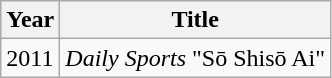<table class="wikitable">
<tr>
<th>Year</th>
<th>Title</th>
</tr>
<tr>
<td>2011</td>
<td><em>Daily Sports</em> "Sō Shisō Ai"</td>
</tr>
</table>
